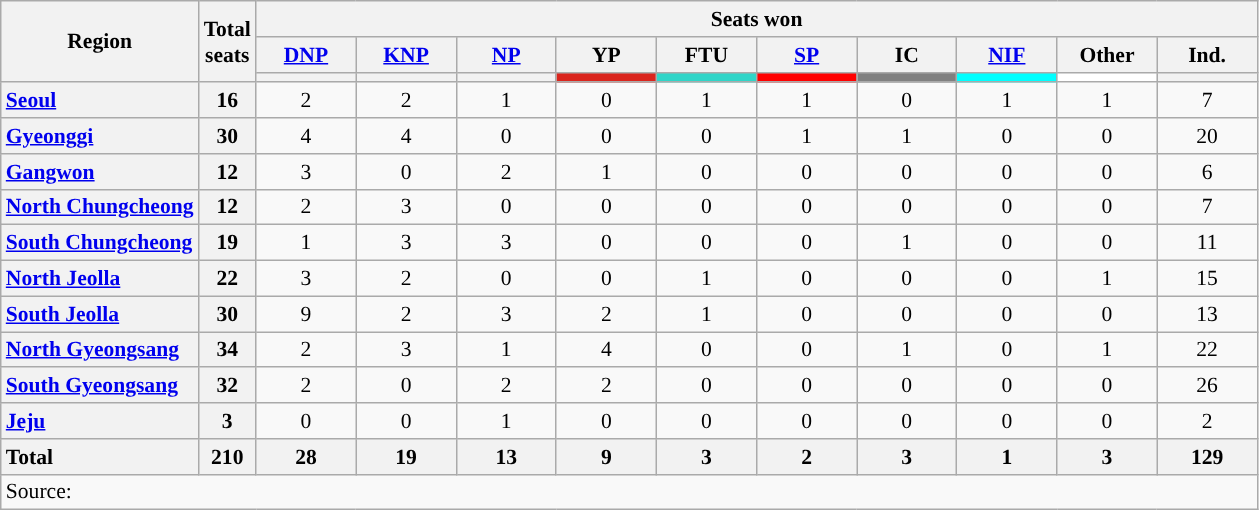<table class="wikitable" style="text-align:center; font-size: 0.9em">
<tr>
<th rowspan="3">Region</th>
<th rowspan="3">Total<br>seats</th>
<th colspan="10">Seats won</th>
</tr>
<tr>
<th class="unsortable" style="width:60px"><a href='#'>DNP</a></th>
<th class="unsortable" style="width:60px"><a href='#'>KNP</a></th>
<th class="unsortable" style="width:60px"><a href='#'>NP</a></th>
<th class="unsortable" style="width:60px">YP</th>
<th class="unsortable" style="width:60px">FTU</th>
<th class="unsortable" style="width:60px"><a href='#'>SP</a></th>
<th class="unsortable" style="width:60px">IC</th>
<th class="unsortable" style="width:60px"><a href='#'>NIF</a></th>
<th class="unsortable" style="width:60px">Other</th>
<th class="unsortable" style="width:60px">Ind.</th>
</tr>
<tr>
<th style="background:"></th>
<th style="background:"></th>
<th style="background:"></th>
<th style="background:#DA251D"></th>
<th style="background:#30D5C8"></th>
<th style="background:#FF0000"></th>
<th style="background:#808080"></th>
<th style="background:#00FFFF"></th>
<th style="background:#FFFFFF"></th>
<th style="background:"></th>
</tr>
<tr>
<th style="text-align: left"><a href='#'>Seoul</a></th>
<th>16</th>
<td>2</td>
<td>2</td>
<td>1</td>
<td>0</td>
<td>1</td>
<td>1</td>
<td>0</td>
<td>1</td>
<td>1</td>
<td>7</td>
</tr>
<tr>
<th style="text-align: left"><a href='#'>Gyeonggi</a></th>
<th>30</th>
<td>4</td>
<td>4</td>
<td>0</td>
<td>0</td>
<td>0</td>
<td>1</td>
<td>1</td>
<td>0</td>
<td>0</td>
<td>20</td>
</tr>
<tr>
<th style="text-align: left"><a href='#'>Gangwon</a></th>
<th>12</th>
<td>3</td>
<td>0</td>
<td>2</td>
<td>1</td>
<td>0</td>
<td>0</td>
<td>0</td>
<td>0</td>
<td>0</td>
<td>6</td>
</tr>
<tr>
<th style="text-align: left"><a href='#'>North Chungcheong</a></th>
<th>12</th>
<td>2</td>
<td>3</td>
<td>0</td>
<td>0</td>
<td>0</td>
<td>0</td>
<td>0</td>
<td>0</td>
<td>0</td>
<td>7</td>
</tr>
<tr>
<th style="text-align: left"><a href='#'>South Chungcheong</a></th>
<th>19</th>
<td>1</td>
<td>3</td>
<td>3</td>
<td>0</td>
<td>0</td>
<td>0</td>
<td>1</td>
<td>0</td>
<td>0</td>
<td>11</td>
</tr>
<tr>
<th style="text-align: left"><a href='#'>North Jeolla</a></th>
<th>22</th>
<td>3</td>
<td>2</td>
<td>0</td>
<td>0</td>
<td>1</td>
<td>0</td>
<td>0</td>
<td>0</td>
<td>1</td>
<td>15</td>
</tr>
<tr>
<th style="text-align: left"><a href='#'>South Jeolla</a></th>
<th>30</th>
<td>9</td>
<td>2</td>
<td>3</td>
<td>2</td>
<td>1</td>
<td>0</td>
<td>0</td>
<td>0</td>
<td>0</td>
<td>13</td>
</tr>
<tr>
<th style="text-align: left"><a href='#'>North Gyeongsang</a></th>
<th>34</th>
<td>2</td>
<td>3</td>
<td>1</td>
<td>4</td>
<td>0</td>
<td>0</td>
<td>1</td>
<td>0</td>
<td>1</td>
<td>22</td>
</tr>
<tr>
<th style="text-align: left"><a href='#'>South Gyeongsang</a></th>
<th>32</th>
<td>2</td>
<td>0</td>
<td>2</td>
<td>2</td>
<td>0</td>
<td>0</td>
<td>0</td>
<td>0</td>
<td>0</td>
<td>26</td>
</tr>
<tr>
<th style="text-align: left"><a href='#'>Jeju</a></th>
<th>3</th>
<td>0</td>
<td>0</td>
<td>1</td>
<td>0</td>
<td>0</td>
<td>0</td>
<td>0</td>
<td>0</td>
<td>0</td>
<td>2</td>
</tr>
<tr class="sortbottom">
<th style="text-align: left">Total</th>
<th>210</th>
<th>28</th>
<th>19</th>
<th>13</th>
<th>9</th>
<th>3</th>
<th>2</th>
<th>3</th>
<th>1</th>
<th>3</th>
<th>129</th>
</tr>
<tr>
<td align=left colspan=12>Source: </td>
</tr>
</table>
